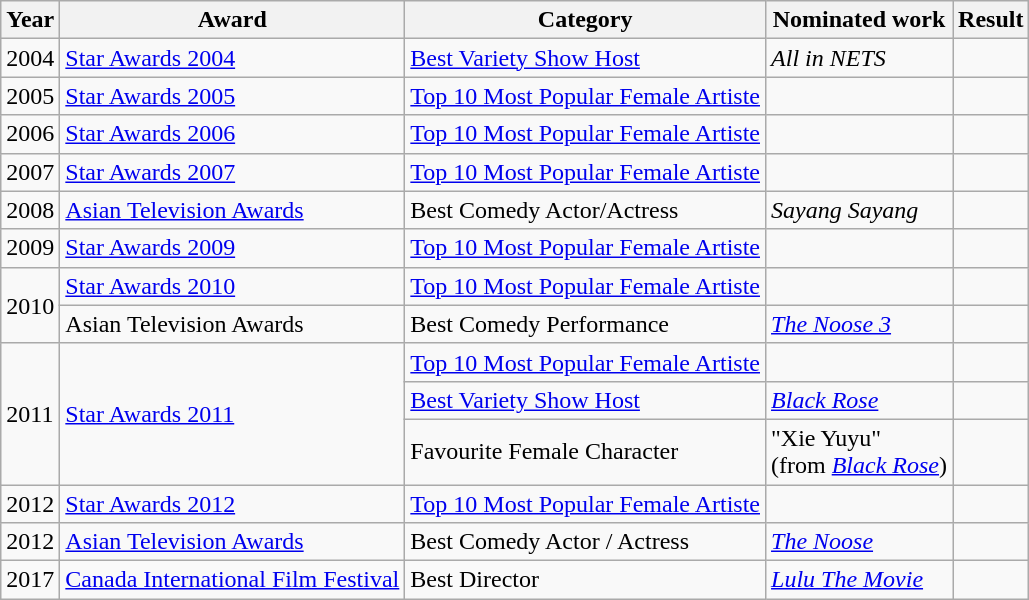<table class="wikitable sortable">
<tr>
<th>Year</th>
<th>Award</th>
<th>Category</th>
<th>Nominated work</th>
<th>Result</th>
</tr>
<tr>
<td>2004</td>
<td><a href='#'>Star Awards 2004</a></td>
<td><a href='#'>Best Variety Show Host</a></td>
<td><em>All in NETS</em></td>
<td></td>
</tr>
<tr>
<td>2005</td>
<td><a href='#'>Star Awards 2005</a></td>
<td><a href='#'>Top 10 Most Popular Female Artiste</a></td>
<td></td>
<td></td>
</tr>
<tr>
<td>2006</td>
<td><a href='#'>Star Awards 2006</a></td>
<td><a href='#'>Top 10 Most Popular Female Artiste</a></td>
<td></td>
<td></td>
</tr>
<tr>
<td>2007</td>
<td><a href='#'>Star Awards 2007</a></td>
<td><a href='#'>Top 10 Most Popular Female Artiste</a></td>
<td></td>
<td></td>
</tr>
<tr>
<td>2008</td>
<td><a href='#'>Asian Television Awards</a></td>
<td>Best Comedy Actor/Actress</td>
<td><em>Sayang Sayang</em></td>
<td></td>
</tr>
<tr>
<td>2009</td>
<td><a href='#'>Star Awards 2009</a></td>
<td><a href='#'>Top 10 Most Popular Female Artiste</a></td>
<td></td>
<td></td>
</tr>
<tr>
<td rowspan="2">2010</td>
<td><a href='#'>Star Awards 2010</a></td>
<td><a href='#'>Top 10 Most Popular Female Artiste</a></td>
<td></td>
<td></td>
</tr>
<tr>
<td>Asian Television Awards</td>
<td>Best Comedy Performance</td>
<td><em><a href='#'>The Noose 3</a></em></td>
<td></td>
</tr>
<tr>
<td rowspan="3">2011</td>
<td rowspan="3"><a href='#'>Star Awards 2011</a></td>
<td><a href='#'>Top 10 Most Popular Female Artiste</a></td>
<td></td>
<td></td>
</tr>
<tr>
<td><a href='#'>Best Variety Show Host</a></td>
<td><em><a href='#'>Black Rose</a></em></td>
<td></td>
</tr>
<tr>
<td>Favourite Female Character</td>
<td>"Xie Yuyu"<br>(from <em><a href='#'>Black Rose</a></em>)</td>
<td></td>
</tr>
<tr>
<td>2012</td>
<td><a href='#'>Star Awards 2012</a></td>
<td><a href='#'>Top 10 Most Popular Female Artiste</a></td>
<td></td>
<td></td>
</tr>
<tr>
<td>2012</td>
<td><a href='#'>Asian Television Awards</a></td>
<td>Best Comedy Actor / Actress</td>
<td><em><a href='#'>The Noose</a></em></td>
<td></td>
</tr>
<tr>
<td>2017</td>
<td><a href='#'>Canada International Film Festival</a></td>
<td>Best Director</td>
<td><em><a href='#'>Lulu The Movie</a></em></td>
<td></td>
</tr>
</table>
